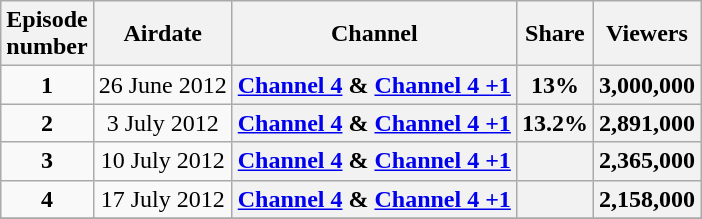<table class="wikitable sortable">
<tr>
<th>Episode<br>number</th>
<th>Airdate</th>
<th>Channel</th>
<th>Share</th>
<th>Viewers<br></th>
</tr>
<tr>
<td style="text-align:center"><strong>1</strong></td>
<td style="text-align:center">26 June 2012</td>
<th style="text-align:center"><a href='#'>Channel 4</a> & <a href='#'>Channel 4 +1</a></th>
<th style="text-align:center">13%</th>
<th style="text-align:center">3,000,000</th>
</tr>
<tr>
<td style="text-align:center"><strong>2</strong></td>
<td style="text-align:center">3 July 2012</td>
<th style="text-align:center"><a href='#'>Channel 4</a> & <a href='#'>Channel 4 +1</a></th>
<th style="text-align:center">13.2%</th>
<th style="text-align:center">2,891,000</th>
</tr>
<tr>
<td style="text-align:center"><strong>3</strong></td>
<td style="text-align:center">10 July 2012</td>
<th style="text-align:center"><a href='#'>Channel 4</a> & <a href='#'>Channel 4 +1</a></th>
<th style="text-align:center"></th>
<th style="text-align:center">2,365,000</th>
</tr>
<tr>
<td style="text-align:center"><strong>4</strong></td>
<td style="text-align:center">17 July 2012</td>
<th style="text-align:center"><a href='#'>Channel 4</a> & <a href='#'>Channel 4 +1</a></th>
<th style="text-align:center"></th>
<th style="text-align:center">2,158,000</th>
</tr>
<tr>
</tr>
</table>
